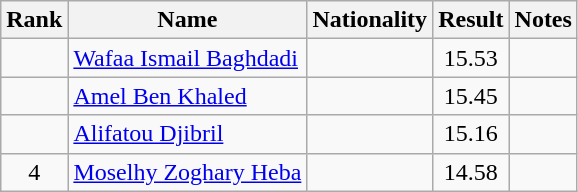<table class="wikitable sortable" style="text-align:center">
<tr>
<th>Rank</th>
<th>Name</th>
<th>Nationality</th>
<th>Result</th>
<th>Notes</th>
</tr>
<tr>
<td></td>
<td align=left><a href='#'>Wafaa Ismail Baghdadi</a></td>
<td align=left></td>
<td>15.53</td>
<td></td>
</tr>
<tr>
<td></td>
<td align=left><a href='#'>Amel Ben Khaled</a></td>
<td align=left></td>
<td>15.45</td>
<td></td>
</tr>
<tr>
<td></td>
<td align=left><a href='#'>Alifatou Djibril</a></td>
<td align=left></td>
<td>15.16</td>
<td></td>
</tr>
<tr>
<td>4</td>
<td align=left><a href='#'>Moselhy Zoghary Heba</a></td>
<td align=left></td>
<td>14.58</td>
<td></td>
</tr>
</table>
